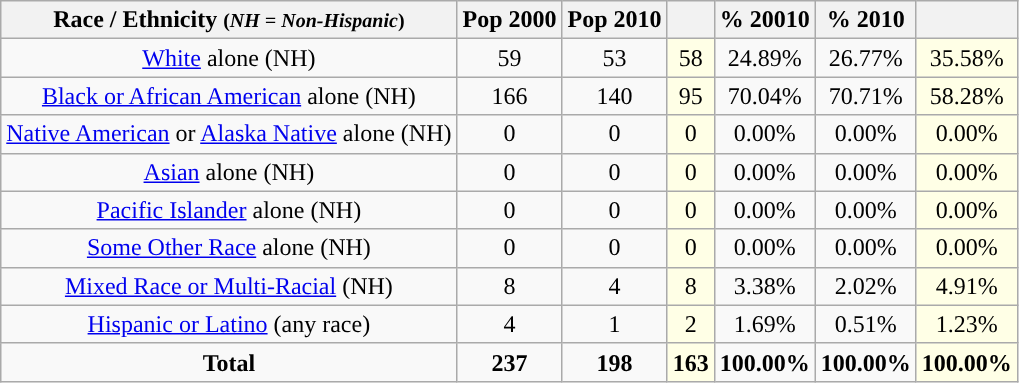<table class="wikitable" style="text-align:center;">
<tr>
<th>Race / Ethnicity <small>(<em>NH = Non-Hispanic</em>)</small></th>
<th>Pop 2000</th>
<th>Pop 2010</th>
<th></th>
<th>% 20010</th>
<th>% 2010</th>
<th></th>
</tr>
<tr>
<td><a href='#'>White</a> alone (NH)</td>
<td>59</td>
<td>53</td>
<td style='background: #ffffe6;'>58</td>
<td>24.89%</td>
<td>26.77%</td>
<td style='background: #ffffe6;'>35.58%</td>
</tr>
<tr>
<td><a href='#'>Black or African American</a> alone (NH)</td>
<td>166</td>
<td>140</td>
<td style='background: #ffffe6;'>95</td>
<td>70.04%</td>
<td>70.71%</td>
<td style='background: #ffffe6;'>58.28%</td>
</tr>
<tr>
<td><a href='#'>Native American</a> or <a href='#'>Alaska Native</a> alone (NH)</td>
<td>0</td>
<td>0</td>
<td style='background: #ffffe6;'>0</td>
<td>0.00%</td>
<td>0.00%</td>
<td style='background: #ffffe6;'>0.00%</td>
</tr>
<tr>
<td><a href='#'>Asian</a> alone (NH)</td>
<td>0</td>
<td>0</td>
<td style='background: #ffffe6;'>0</td>
<td>0.00%</td>
<td>0.00%</td>
<td style='background: #ffffe6;'>0.00%</td>
</tr>
<tr>
<td><a href='#'>Pacific Islander</a> alone (NH)</td>
<td>0</td>
<td>0</td>
<td style='background: #ffffe6;'>0</td>
<td>0.00%</td>
<td>0.00%</td>
<td style='background: #ffffe6;'>0.00%</td>
</tr>
<tr>
<td><a href='#'>Some Other Race</a> alone (NH)</td>
<td>0</td>
<td>0</td>
<td style='background: #ffffe6;'>0</td>
<td>0.00%</td>
<td>0.00%</td>
<td style='background: #ffffe6;'>0.00%</td>
</tr>
<tr>
<td><a href='#'>Mixed Race or Multi-Racial</a> (NH)</td>
<td>8</td>
<td>4</td>
<td style='background: #ffffe6;'>8</td>
<td>3.38%</td>
<td>2.02%</td>
<td style='background: #ffffe6;'>4.91%</td>
</tr>
<tr>
<td><a href='#'>Hispanic or Latino</a> (any race)</td>
<td>4</td>
<td>1</td>
<td style='background: #ffffe6;'>2</td>
<td>1.69%</td>
<td>0.51%</td>
<td style='background: #ffffe6;'>1.23%</td>
</tr>
<tr>
<td><strong>Total</strong></td>
<td><strong>237</strong></td>
<td><strong>198</strong></td>
<td style='background: #ffffe6;'><strong>163</strong></td>
<td><strong>100.00%</strong></td>
<td><strong>100.00%</strong></td>
<td style='background: #ffffe6;'><strong>100.00%</strong></td>
</tr>
</table>
